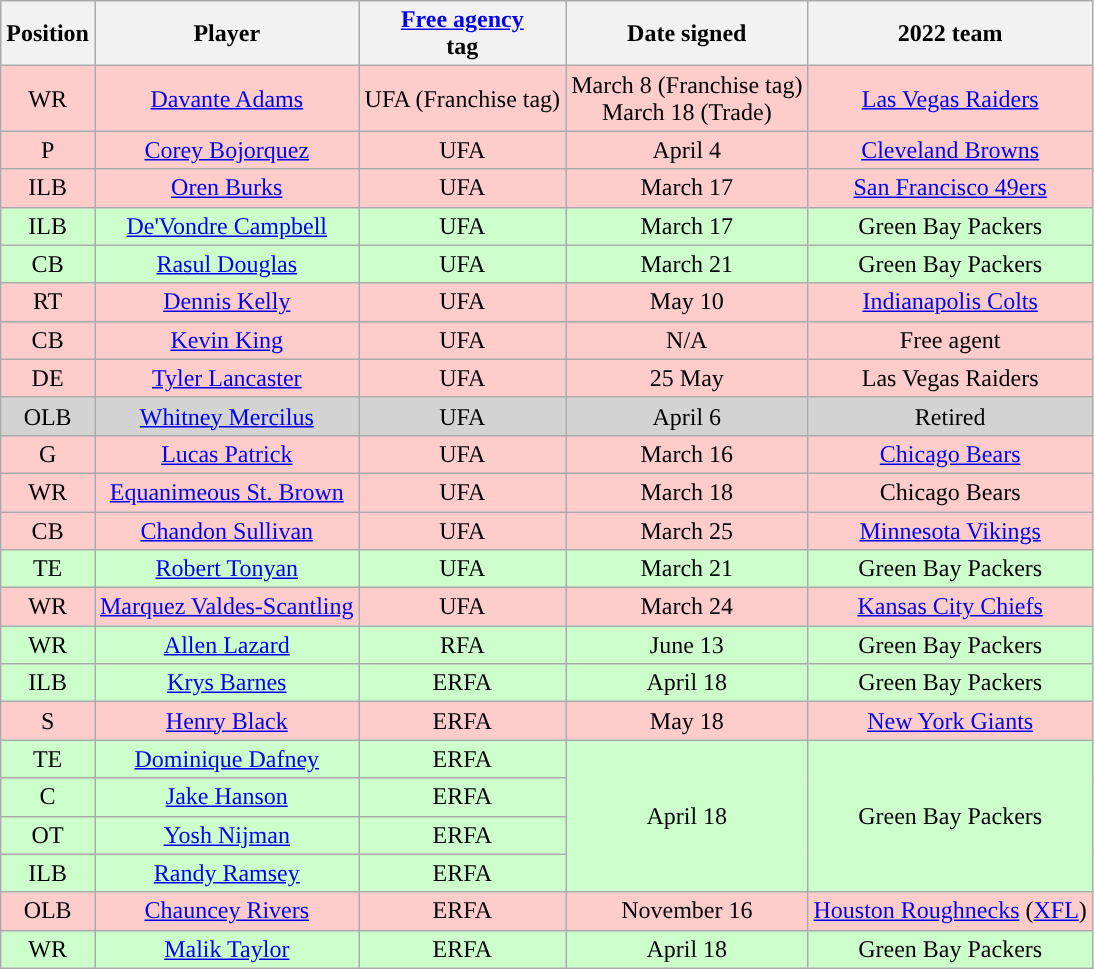<table class="wikitable" style="text-align:center">
<tr>
<th>Position</th>
<th>Player</th>
<th><a href='#'><span>Free agency</span></a><br>tag</th>
<th>Date signed</th>
<th>2022 team</th>
</tr>
<tr bgcolor=ffcccc>
<td>WR</td>
<td><a href='#'>Davante Adams</a></td>
<td>UFA (Franchise tag)</td>
<td>March 8 (Franchise tag)<br>March 18 (Trade)</td>
<td><a href='#'>Las Vegas Raiders</a></td>
</tr>
<tr bgcolor=ffcccc>
<td>P</td>
<td><a href='#'>Corey Bojorquez</a></td>
<td>UFA</td>
<td>April 4</td>
<td><a href='#'>Cleveland Browns</a></td>
</tr>
<tr bgcolor=ffcccc>
<td>ILB</td>
<td><a href='#'>Oren Burks</a></td>
<td>UFA</td>
<td>March 17</td>
<td><a href='#'>San Francisco 49ers</a></td>
</tr>
<tr bgcolor=ccffcc>
<td>ILB</td>
<td><a href='#'>De'Vondre Campbell</a></td>
<td>UFA</td>
<td>March 17</td>
<td>Green Bay Packers</td>
</tr>
<tr bgcolor=ccffcc>
<td>CB</td>
<td><a href='#'>Rasul Douglas</a></td>
<td>UFA</td>
<td>March 21</td>
<td>Green Bay Packers</td>
</tr>
<tr bgcolor=ffcccc>
<td>RT</td>
<td><a href='#'>Dennis Kelly</a></td>
<td>UFA</td>
<td>May 10</td>
<td><a href='#'>Indianapolis Colts</a></td>
</tr>
<tr bgcolor=ffcccc>
<td>CB</td>
<td><a href='#'>Kevin King</a></td>
<td>UFA</td>
<td>N/A</td>
<td>Free agent</td>
</tr>
<tr bgcolor=ffcccc>
<td>DE</td>
<td><a href='#'>Tyler Lancaster</a></td>
<td>UFA</td>
<td>25 May</td>
<td>Las Vegas Raiders</td>
</tr>
<tr bgcolor=D3D3D3>
<td>OLB</td>
<td><a href='#'>Whitney Mercilus</a></td>
<td>UFA</td>
<td>April 6</td>
<td>Retired</td>
</tr>
<tr bgcolor=ffcccc>
<td>G</td>
<td><a href='#'>Lucas Patrick</a></td>
<td>UFA</td>
<td>March 16</td>
<td><a href='#'>Chicago Bears</a></td>
</tr>
<tr bgcolor=ffcccc>
<td>WR</td>
<td><a href='#'>Equanimeous St. Brown</a></td>
<td>UFA</td>
<td>March 18</td>
<td>Chicago Bears</td>
</tr>
<tr bgcolor=ffcccc>
<td>CB</td>
<td><a href='#'>Chandon Sullivan</a></td>
<td>UFA</td>
<td>March 25</td>
<td><a href='#'>Minnesota Vikings</a></td>
</tr>
<tr bgcolor=ccffcc>
<td>TE</td>
<td><a href='#'>Robert Tonyan</a></td>
<td>UFA</td>
<td>March 21</td>
<td>Green Bay Packers</td>
</tr>
<tr bgcolor=ffcccc>
<td>WR</td>
<td><a href='#'>Marquez Valdes-Scantling</a></td>
<td>UFA</td>
<td>March 24</td>
<td><a href='#'>Kansas City Chiefs</a></td>
</tr>
<tr bgcolor=ccffcc>
<td>WR</td>
<td><a href='#'>Allen Lazard</a></td>
<td>RFA</td>
<td>June 13</td>
<td>Green Bay Packers</td>
</tr>
<tr bgcolor=ccffcc>
<td>ILB</td>
<td><a href='#'>Krys Barnes</a></td>
<td>ERFA</td>
<td>April 18</td>
<td>Green Bay Packers</td>
</tr>
<tr bgcolor=ffcccc>
<td>S</td>
<td><a href='#'>Henry Black</a></td>
<td>ERFA</td>
<td>May 18</td>
<td><a href='#'>New York Giants</a></td>
</tr>
<tr bgcolor=ccffcc>
<td>TE</td>
<td><a href='#'>Dominique Dafney</a></td>
<td>ERFA</td>
<td rowspan="4">April 18</td>
<td rowspan="4">Green Bay Packers</td>
</tr>
<tr bgcolor=ccffcc>
<td>C</td>
<td><a href='#'>Jake Hanson</a></td>
<td>ERFA</td>
</tr>
<tr bgcolor=ccffcc>
<td>OT</td>
<td><a href='#'>Yosh Nijman</a></td>
<td>ERFA</td>
</tr>
<tr bgcolor=ccffcc>
<td>ILB</td>
<td><a href='#'>Randy Ramsey</a></td>
<td>ERFA</td>
</tr>
<tr bgcolor=ffcccc>
<td>OLB</td>
<td><a href='#'>Chauncey Rivers</a></td>
<td>ERFA</td>
<td>November 16</td>
<td><a href='#'>Houston Roughnecks</a> (<a href='#'>XFL</a>)</td>
</tr>
<tr bgcolor=ccffcc>
<td>WR</td>
<td><a href='#'>Malik Taylor</a></td>
<td>ERFA</td>
<td>April 18</td>
<td>Green Bay Packers</td>
</tr>
</table>
